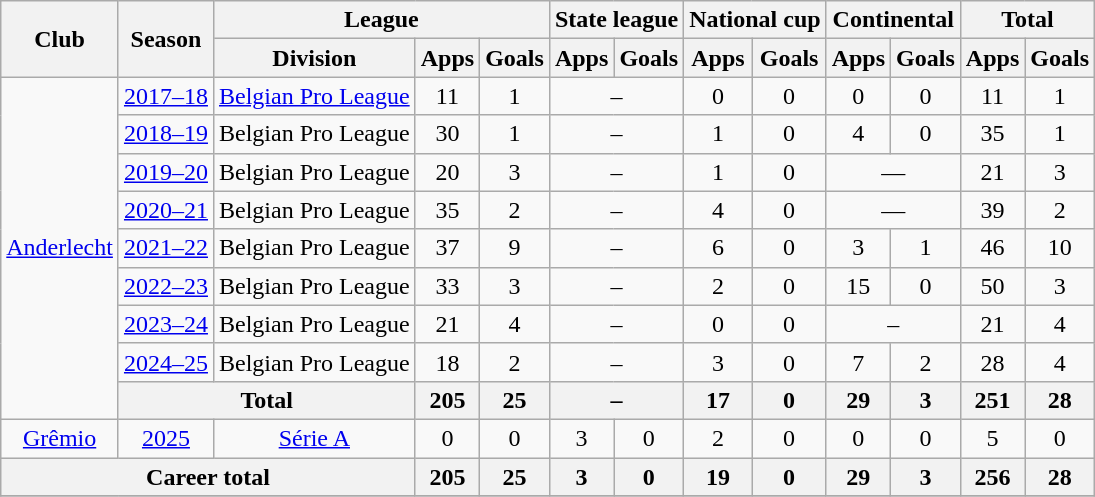<table class=wikitable style=text-align:center>
<tr>
<th rowspan=2>Club</th>
<th rowspan=2>Season</th>
<th colspan=3>League</th>
<th colspan="2">State league</th>
<th colspan=2>National cup</th>
<th colspan=2>Continental</th>
<th colspan=2>Total</th>
</tr>
<tr>
<th>Division</th>
<th>Apps</th>
<th>Goals</th>
<th>Apps</th>
<th>Goals</th>
<th>Apps</th>
<th>Goals</th>
<th>Apps</th>
<th>Goals</th>
<th>Apps</th>
<th>Goals</th>
</tr>
<tr>
<td rowspan="9"><a href='#'>Anderlecht</a></td>
<td><a href='#'>2017–18</a></td>
<td><a href='#'>Belgian Pro League</a></td>
<td>11</td>
<td>1</td>
<td colspan="2">–</td>
<td>0</td>
<td>0</td>
<td>0</td>
<td>0</td>
<td>11</td>
<td>1</td>
</tr>
<tr>
<td><a href='#'>2018–19</a></td>
<td>Belgian Pro League</td>
<td>30</td>
<td>1</td>
<td colspan="2">–</td>
<td>1</td>
<td>0</td>
<td>4</td>
<td>0</td>
<td>35</td>
<td>1</td>
</tr>
<tr>
<td><a href='#'>2019–20</a></td>
<td>Belgian Pro League</td>
<td>20</td>
<td>3</td>
<td colspan="2">–</td>
<td>1</td>
<td>0</td>
<td colspan=2>—</td>
<td>21</td>
<td>3</td>
</tr>
<tr>
<td><a href='#'>2020–21</a></td>
<td>Belgian Pro League</td>
<td>35</td>
<td>2</td>
<td colspan="2">–</td>
<td>4</td>
<td>0</td>
<td colspan=2>—</td>
<td>39</td>
<td>2</td>
</tr>
<tr>
<td><a href='#'>2021–22</a></td>
<td>Belgian Pro League</td>
<td>37</td>
<td>9</td>
<td colspan="2">–</td>
<td>6</td>
<td>0</td>
<td>3</td>
<td>1</td>
<td>46</td>
<td>10</td>
</tr>
<tr>
<td><a href='#'>2022–23</a></td>
<td>Belgian Pro League</td>
<td>33</td>
<td>3</td>
<td colspan="2">–</td>
<td>2</td>
<td>0</td>
<td>15</td>
<td>0</td>
<td>50</td>
<td>3</td>
</tr>
<tr>
<td><a href='#'>2023–24</a></td>
<td>Belgian Pro League</td>
<td>21</td>
<td>4</td>
<td colspan="2">–</td>
<td>0</td>
<td>0</td>
<td colspan="2">–</td>
<td>21</td>
<td>4</td>
</tr>
<tr>
<td><a href='#'>2024–25</a></td>
<td>Belgian Pro League</td>
<td>18</td>
<td>2</td>
<td colspan="2">–</td>
<td>3</td>
<td>0</td>
<td>7</td>
<td>2</td>
<td>28</td>
<td>4</td>
</tr>
<tr>
<th colspan="2">Total</th>
<th>205</th>
<th>25</th>
<th colspan="2">–</th>
<th>17</th>
<th>0</th>
<th>29</th>
<th>3</th>
<th>251</th>
<th>28</th>
</tr>
<tr>
<td><a href='#'>Grêmio</a></td>
<td><a href='#'>2025</a></td>
<td><a href='#'>Série A</a></td>
<td>0</td>
<td>0</td>
<td>3</td>
<td>0</td>
<td>2</td>
<td>0</td>
<td>0</td>
<td>0</td>
<td>5</td>
<td>0</td>
</tr>
<tr>
<th colspan="3">Career total</th>
<th>205</th>
<th>25</th>
<th>3</th>
<th>0</th>
<th>19</th>
<th>0</th>
<th>29</th>
<th>3</th>
<th>256</th>
<th>28</th>
</tr>
<tr>
</tr>
</table>
